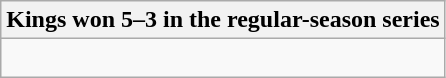<table class="wikitable collapsible collapsed">
<tr>
<th>Kings won 5–3 in the regular-season series</th>
</tr>
<tr>
<td><br>






</td>
</tr>
</table>
